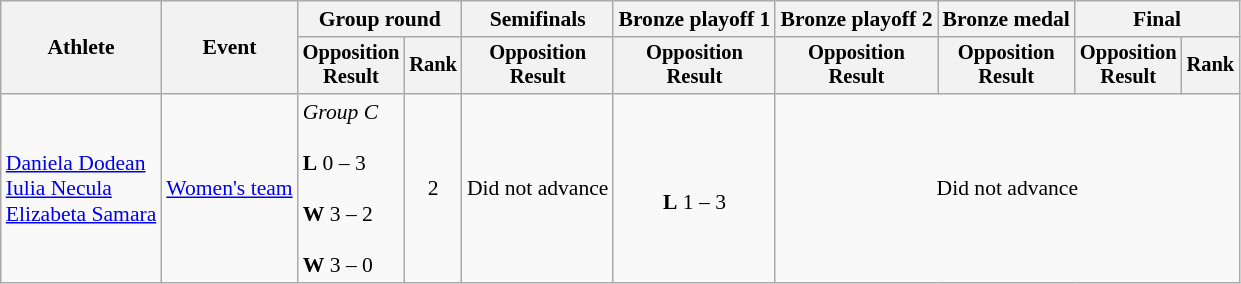<table class="wikitable" style="font-size:90%;">
<tr>
<th rowspan="2">Athlete</th>
<th rowspan="2">Event</th>
<th colspan="2">Group round</th>
<th>Semifinals</th>
<th>Bronze playoff 1</th>
<th>Bronze playoff 2</th>
<th>Bronze medal</th>
<th colspan=2>Final</th>
</tr>
<tr style="font-size:95%">
<th>Opposition<br>Result</th>
<th>Rank</th>
<th>Opposition<br>Result</th>
<th>Opposition<br>Result</th>
<th>Opposition<br>Result</th>
<th>Opposition<br>Result</th>
<th>Opposition<br>Result</th>
<th>Rank</th>
</tr>
<tr align=center>
<td align=left><a href='#'>Daniela Dodean</a><br><a href='#'>Iulia Necula</a><br><a href='#'>Elizabeta Samara</a></td>
<td align=left><a href='#'>Women's team</a></td>
<td align=left><em>Group C</em><br><br><strong>L</strong> 0 – 3<br><br><strong>W</strong> 3 – 2<br><br><strong>W</strong> 3 – 0</td>
<td>2</td>
<td>Did not advance</td>
<td><br><strong>L</strong> 1 – 3</td>
<td colspan=4>Did not advance</td>
</tr>
</table>
